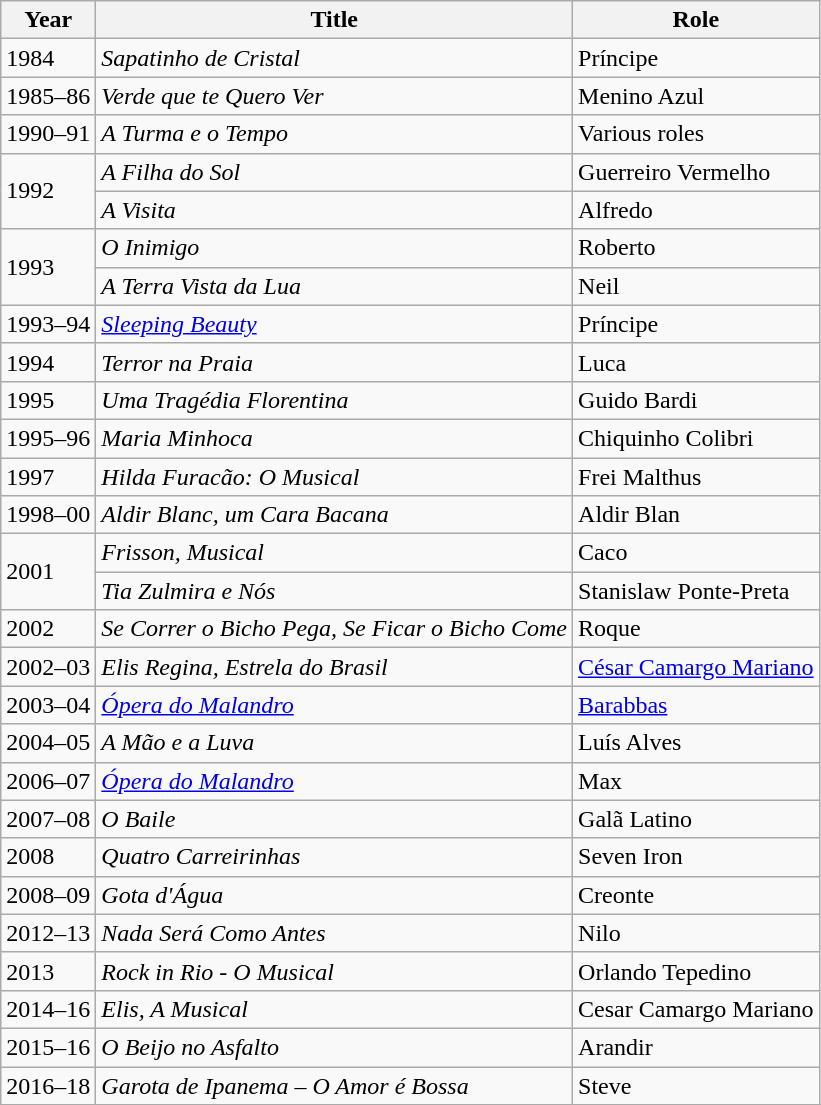<table class="wikitable">
<tr>
<th>Year</th>
<th>Title</th>
<th>Role</th>
</tr>
<tr>
<td>1984</td>
<td><em>Sapatinho de Cristal</em></td>
<td>Príncipe</td>
</tr>
<tr>
<td>1985–86</td>
<td><em> Verde que te Quero Ver</em></td>
<td>Menino Azul</td>
</tr>
<tr>
<td>1990–91</td>
<td><em>A Turma e o Tempo</em></td>
<td>Various roles</td>
</tr>
<tr>
<td rowspan="2">1992</td>
<td><em>A Filha do Sol</em></td>
<td>Guerreiro Vermelho</td>
</tr>
<tr>
<td><em>A Visita</em></td>
<td>Alfredo</td>
</tr>
<tr>
<td rowspan="2">1993</td>
<td><em>O Inimigo</em></td>
<td>Roberto</td>
</tr>
<tr>
<td><em>A Terra Vista da Lua</em></td>
<td>Neil</td>
</tr>
<tr>
<td>1993–94</td>
<td><em><a href='#'>Sleeping Beauty</a></em></td>
<td>Príncipe</td>
</tr>
<tr>
<td>1994</td>
<td><em>Terror na Praia</em></td>
<td>Luca</td>
</tr>
<tr>
<td>1995</td>
<td><em>Uma Tragédia Florentina</em></td>
<td>Guido Bardi</td>
</tr>
<tr>
<td>1995–96</td>
<td><em>Maria Minhoca</em></td>
<td>Chiquinho Colibri</td>
</tr>
<tr>
<td>1997</td>
<td><em>Hilda Furacão: O Musical</em></td>
<td>Frei Malthus</td>
</tr>
<tr>
<td>1998–00</td>
<td><em>Aldir Blanc, um Cara Bacana</em></td>
<td>Aldir Blan</td>
</tr>
<tr>
<td rowspan="2">2001</td>
<td><em>Frisson, Musical</em></td>
<td>Caco</td>
</tr>
<tr>
<td><em>Tia Zulmira e Nós</em></td>
<td>Stanislaw Ponte-Preta</td>
</tr>
<tr>
<td>2002</td>
<td><em> Se Correr o Bicho Pega, Se Ficar o Bicho Come</em></td>
<td>Roque</td>
</tr>
<tr>
<td>2002–03</td>
<td><em> Elis Regina, Estrela do Brasil</em></td>
<td><a href='#'>César Camargo Mariano</a></td>
</tr>
<tr>
<td>2003–04</td>
<td><em><a href='#'>Ópera do Malandro</a></em></td>
<td><a href='#'>Barabbas</a></td>
</tr>
<tr>
<td>2004–05</td>
<td><em>A Mão e a Luva</em></td>
<td>Luís Alves</td>
</tr>
<tr>
<td>2006–07</td>
<td><em><a href='#'>Ópera do Malandro</a></em></td>
<td>Max</td>
</tr>
<tr>
<td>2007–08</td>
<td><em>O Baile</em></td>
<td>Galã Latino</td>
</tr>
<tr>
<td>2008</td>
<td><em>Quatro Carreirinhas</em></td>
<td>Seven Iron</td>
</tr>
<tr>
<td>2008–09</td>
<td><em>Gota d'Água</em></td>
<td>Creonte</td>
</tr>
<tr>
<td>2012–13</td>
<td><em>Nada Será Como Antes</em></td>
<td>Nilo</td>
</tr>
<tr>
<td>2013</td>
<td><em>Rock in Rio - O Musical</em></td>
<td>Orlando Tepedino</td>
</tr>
<tr>
<td>2014–16</td>
<td><em>Elis, A Musical</em></td>
<td>Cesar Camargo Mariano</td>
</tr>
<tr>
<td>2015–16</td>
<td><em>O Beijo no Asfalto</em></td>
<td>Arandir</td>
</tr>
<tr>
<td>2016–18</td>
<td><em>Garota de Ipanema – O Amor é Bossa</em></td>
<td>Steve</td>
</tr>
<tr>
</tr>
</table>
